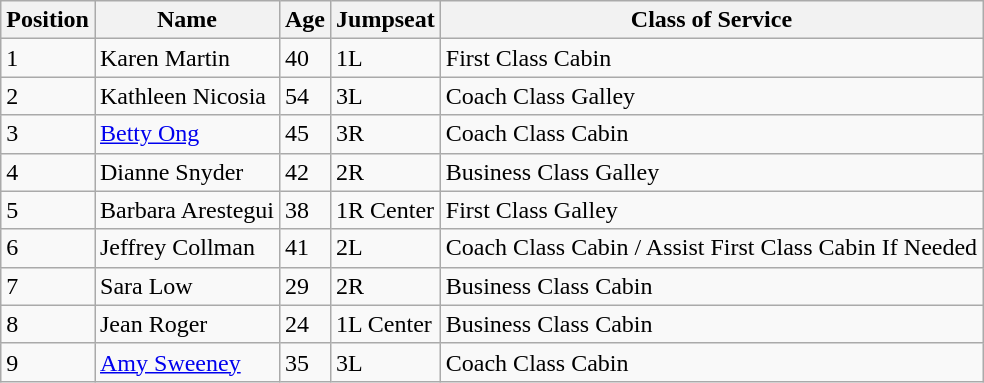<table class="wikitable">
<tr>
<th>Position</th>
<th>Name</th>
<th>Age</th>
<th>Jumpseat</th>
<th>Class of Service</th>
</tr>
<tr>
<td>1</td>
<td>Karen Martin</td>
<td>40</td>
<td>1L</td>
<td>First Class Cabin</td>
</tr>
<tr>
<td>2</td>
<td>Kathleen Nicosia</td>
<td>54</td>
<td>3L</td>
<td>Coach Class Galley</td>
</tr>
<tr>
<td>3</td>
<td><a href='#'>Betty Ong</a></td>
<td>45</td>
<td>3R</td>
<td>Coach Class Cabin</td>
</tr>
<tr>
<td>4</td>
<td>Dianne Snyder</td>
<td>42</td>
<td>2R</td>
<td>Business Class Galley</td>
</tr>
<tr>
<td>5</td>
<td>Barbara Arestegui</td>
<td>38</td>
<td>1R Center</td>
<td>First Class Galley</td>
</tr>
<tr>
<td>6</td>
<td>Jeffrey Collman</td>
<td>41</td>
<td>2L</td>
<td>Coach Class Cabin / Assist First Class Cabin If Needed</td>
</tr>
<tr>
<td>7</td>
<td>Sara Low</td>
<td>29</td>
<td>2R</td>
<td>Business Class Cabin</td>
</tr>
<tr>
<td>8</td>
<td>Jean Roger</td>
<td>24</td>
<td>1L Center</td>
<td>Business Class Cabin</td>
</tr>
<tr>
<td>9</td>
<td><a href='#'>Amy Sweeney</a></td>
<td>35</td>
<td>3L</td>
<td>Coach Class Cabin</td>
</tr>
</table>
